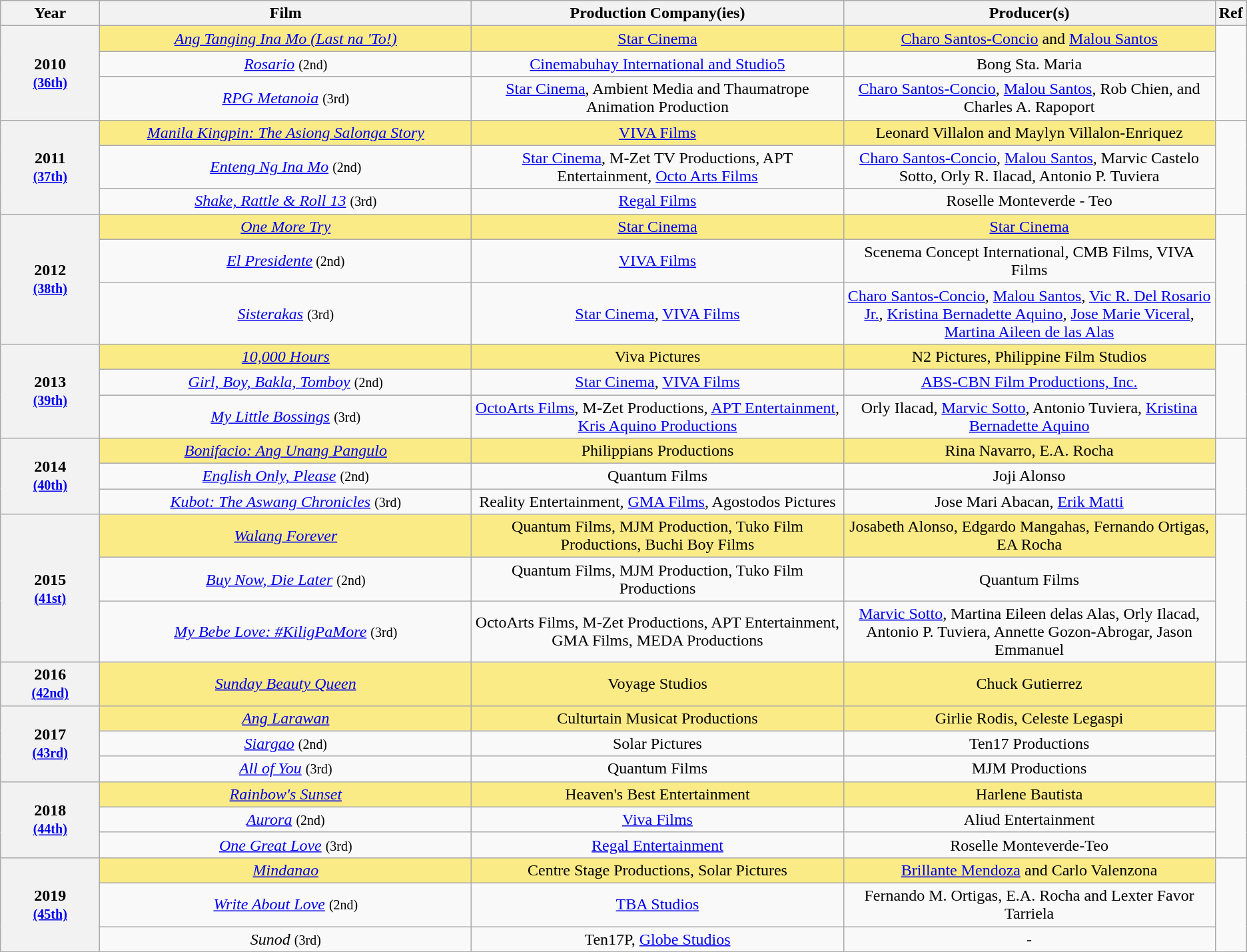<table class="wikitable" rowspan="2" style="text-align:center">
<tr style="background:#bebebe;">
<th scope="col" style="width:8%;">Year</th>
<th scope="col" style="width:30%;">Film</th>
<th scope="col" style="width:30%;">Production Company(ies)</th>
<th scope="col" style="width:30%;">Producer(s)</th>
<th scope="col" style="width:2%;">Ref</th>
</tr>
<tr>
<th scope="row" style="text-align:center" rowspan=3>2010 <br><small><a href='#'>(36th)</a> </small></th>
<td style="background:#FAEB86"><em><a href='#'>Ang Tanging Ina Mo (Last na 'To!)</a></em></td>
<td style="background:#FAEB86"><a href='#'>Star Cinema</a></td>
<td style="background:#FAEB86"><a href='#'>Charo Santos-Concio</a> and <a href='#'>Malou Santos</a></td>
<td rowspan=3></td>
</tr>
<tr>
<td><em><a href='#'>Rosario</a></em> <small>(2nd)</small></td>
<td><a href='#'>Cinemabuhay International and Studio5</a></td>
<td>Bong Sta. Maria</td>
</tr>
<tr>
<td><em><a href='#'>RPG Metanoia</a></em> <small>(3rd)</small></td>
<td><a href='#'>Star Cinema</a>, Ambient Media and Thaumatrope Animation Production</td>
<td><a href='#'>Charo Santos-Concio</a>, <a href='#'>Malou Santos</a>, Rob Chien, and Charles A. Rapoport</td>
</tr>
<tr>
<th scope="row" style="text-align:center" rowspan=3>2011 <br><small><a href='#'>(37th)</a> </small></th>
<td style="background:#FAEB86"><em><a href='#'>Manila Kingpin: The Asiong Salonga Story</a></em></td>
<td style="background:#FAEB86"><a href='#'>VIVA Films</a></td>
<td style="background:#FAEB86">Leonard Villalon and Maylyn Villalon-Enriquez</td>
<td rowspan=3></td>
</tr>
<tr>
<td><em><a href='#'>Enteng Ng Ina Mo</a></em> <small>(2nd)</small></td>
<td><a href='#'>Star Cinema</a>, M-Zet TV Productions, APT Entertainment, <a href='#'>Octo Arts Films</a></td>
<td><a href='#'>Charo Santos-Concio</a>, <a href='#'>Malou Santos</a>, Marvic Castelo Sotto, Orly R. Ilacad, Antonio P. Tuviera</td>
</tr>
<tr>
<td><em><a href='#'>Shake, Rattle & Roll 13</a></em> <small>(3rd)</small></td>
<td><a href='#'>Regal Films</a></td>
<td>Roselle Monteverde - Teo</td>
</tr>
<tr>
<th scope="row" style="text-align:center" rowspan=3>2012 <br><small><a href='#'>(38th)</a> </small></th>
<td style="background:#FAEB86"><em><a href='#'>One More Try</a></em></td>
<td style="background:#FAEB86"><a href='#'>Star Cinema</a></td>
<td style="background:#FAEB86"><a href='#'>Star Cinema</a></td>
<td rowspan=3></td>
</tr>
<tr>
<td><em><a href='#'>El Presidente</a></em><small> (2nd)</small></td>
<td><a href='#'>VIVA Films</a></td>
<td>Scenema Concept International, CMB Films, VIVA Films</td>
</tr>
<tr>
<td><em><a href='#'>Sisterakas</a></em> <small>(3rd)</small></td>
<td><a href='#'>Star Cinema</a>, <a href='#'>VIVA Films</a></td>
<td><a href='#'>Charo Santos-Concio</a>, <a href='#'>Malou Santos</a>, <a href='#'>Vic R. Del Rosario Jr.</a>, <a href='#'>Kristina Bernadette Aquino</a>, <a href='#'>Jose Marie Viceral</a>, <a href='#'>Martina Aileen de las Alas</a></td>
</tr>
<tr>
<th scope="row" style="text-align:center" rowspan=3>2013 <br><small><a href='#'>(39th)</a> </small></th>
<td style="background:#FAEB86"><em><a href='#'>10,000 Hours</a></em></td>
<td style="background:#FAEB86">Viva Pictures</td>
<td style="background:#FAEB86">N2 Pictures, Philippine Film Studios</td>
<td rowspan=3></td>
</tr>
<tr>
<td><em><a href='#'>Girl, Boy, Bakla, Tomboy</a></em> <small>(2nd)</small></td>
<td><a href='#'>Star Cinema</a>, <a href='#'>VIVA Films</a></td>
<td><a href='#'>ABS-CBN Film Productions, Inc.</a></td>
</tr>
<tr>
<td><em><a href='#'>My Little Bossings</a></em> <small>(3rd)</small></td>
<td><a href='#'>OctoArts Films</a>, M-Zet Productions, <a href='#'>APT Entertainment</a>, <a href='#'>Kris Aquino Productions</a></td>
<td>Orly Ilacad, <a href='#'>Marvic Sotto</a>, Antonio Tuviera, <a href='#'>Kristina Bernadette Aquino</a></td>
</tr>
<tr>
<th scope="row" style="text-align:center" rowspan=3>2014 <br><small><a href='#'>(40th)</a> </small></th>
<td style="background:#FAEB86"><em><a href='#'>Bonifacio: Ang Unang Pangulo</a></em></td>
<td style="background:#FAEB86">Philippians Productions</td>
<td style="background:#FAEB86">Rina Navarro, E.A. Rocha</td>
<td rowspan=3></td>
</tr>
<tr>
<td><em><a href='#'>English Only, Please</a></em> <small>(2nd)</small></td>
<td>Quantum Films</td>
<td>Joji Alonso</td>
</tr>
<tr>
<td><em><a href='#'>Kubot: The Aswang Chronicles</a></em> <small>(3rd)</small></td>
<td>Reality Entertainment, <a href='#'>GMA Films</a>, Agostodos Pictures</td>
<td>Jose Mari Abacan, <a href='#'>Erik Matti</a></td>
</tr>
<tr>
<th scope="row" style="text-align:center" rowspan=3>2015 <br><small><a href='#'>(41st)</a> </small></th>
<td style="background:#FAEB86"><em><a href='#'>Walang Forever</a></em></td>
<td style="background:#FAEB86">Quantum Films, MJM Production, Tuko Film Productions, Buchi Boy Films</td>
<td style="background:#FAEB86">Josabeth Alonso, Edgardo Mangahas, Fernando Ortigas, EA Rocha</td>
<td rowspan=3></td>
</tr>
<tr>
<td><em><a href='#'>Buy Now, Die Later</a></em> <small>(2nd)</small></td>
<td>Quantum Films, MJM Production, Tuko Film Productions</td>
<td>Quantum Films</td>
</tr>
<tr>
<td><em><a href='#'>My Bebe Love: #KiligPaMore</a></em> <small>(3rd)</small></td>
<td>OctoArts Films, M-Zet Productions, APT Entertainment, GMA Films, MEDA Productions</td>
<td><a href='#'>Marvic Sotto</a>, Martina Eileen delas Alas, Orly Ilacad, Antonio P. Tuviera, Annette Gozon-Abrogar, Jason Emmanuel</td>
</tr>
<tr>
<th scope="row" style="text-align:center">2016 <br><small><a href='#'>(42nd)</a> </small></th>
<td style="background:#FAEB86"><em><a href='#'>Sunday Beauty Queen</a></em></td>
<td style="background:#FAEB86">Voyage Studios</td>
<td style="background:#FAEB86">Chuck Gutierrez</td>
<td></td>
</tr>
<tr>
<th scope="row" style="text-align:center" rowspan="3">2017 <br><small><a href='#'>(43rd)</a> </small></th>
<td style="background:#FAEB86"><em><a href='#'>Ang Larawan</a></em></td>
<td style="background:#FAEB86">Culturtain Musicat Productions</td>
<td style="background:#FAEB86">Girlie Rodis, Celeste Legaspi</td>
<td rowspan=3></td>
</tr>
<tr>
<td><em><a href='#'>Siargao</a></em> <small>(2nd)</small></td>
<td>Solar Pictures</td>
<td>Ten17 Productions</td>
</tr>
<tr>
<td><em><a href='#'>All of You</a></em> <small>(3rd)</small></td>
<td>Quantum Films</td>
<td>MJM Productions</td>
</tr>
<tr>
<th scope="row" style="text-align:center" rowspan=3>2018 <br><small><a href='#'>(44th)</a> </small></th>
<td style="background:#FAEB86"><em><a href='#'>Rainbow's Sunset</a></em></td>
<td style="background:#FAEB86">Heaven's Best Entertainment</td>
<td style="background:#FAEB86">Harlene Bautista</td>
<td rowspan=3></td>
</tr>
<tr>
<td><em><a href='#'>Aurora</a></em> <small>(2nd)</small></td>
<td><a href='#'>Viva Films</a></td>
<td>Aliud Entertainment</td>
</tr>
<tr>
<td><em><a href='#'>One Great Love</a></em> <small>(3rd)</small></td>
<td><a href='#'>Regal Entertainment</a></td>
<td>Roselle Monteverde-Teo</td>
</tr>
<tr>
<th scope="row" style="text-align:center" rowspan=3>2019 <br><small><a href='#'>(45th)</a> </small></th>
<td style="background:#FAEB86"><em><a href='#'>Mindanao</a></em></td>
<td style="background:#FAEB86">Centre Stage Productions, Solar Pictures</td>
<td style="background:#FAEB86"><a href='#'>Brillante Mendoza</a> and Carlo Valenzona</td>
<td rowspan=3></td>
</tr>
<tr>
<td><em><a href='#'>Write About Love</a></em> <small>(2nd)</small></td>
<td><a href='#'>TBA Studios</a></td>
<td>Fernando M. Ortigas, E.A. Rocha and Lexter Favor Tarriela</td>
</tr>
<tr>
<td><em>Sunod</em> <small>(3rd)</small></td>
<td>Ten17P, <a href='#'>Globe Studios</a></td>
<td>-</td>
</tr>
</table>
